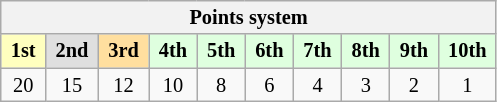<table class="wikitable" style="font-size: 85%; text-align: center">
<tr>
<th colspan=19>Points system</th>
</tr>
<tr>
<td style="background:#ffffbf;"> <strong>1st</strong> </td>
<td style="background:#dfdfdf;"> <strong>2nd</strong> </td>
<td style="background:#ffdf9f;"> <strong>3rd</strong> </td>
<td style="background:#dfffdf;"> <strong>4th</strong> </td>
<td style="background:#dfffdf;"> <strong>5th</strong> </td>
<td style="background:#dfffdf;"> <strong>6th</strong> </td>
<td style="background:#dfffdf;"> <strong>7th</strong> </td>
<td style="background:#dfffdf;"> <strong>8th</strong> </td>
<td style="background:#dfffdf;"> <strong>9th</strong> </td>
<td style="background:#dfffdf;"> <strong>10th</strong> </td>
</tr>
<tr>
<td>20</td>
<td>15</td>
<td>12</td>
<td>10</td>
<td>8</td>
<td>6</td>
<td>4</td>
<td>3</td>
<td>2</td>
<td>1</td>
</tr>
</table>
